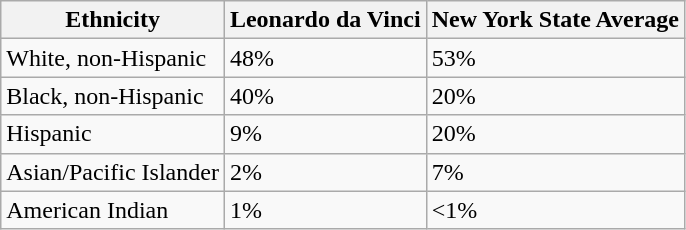<table class="wikitable">
<tr>
<th>Ethnicity</th>
<th>Leonardo da Vinci</th>
<th>New York State Average</th>
</tr>
<tr>
<td>White, non-Hispanic</td>
<td>48%</td>
<td>53%</td>
</tr>
<tr>
<td>Black, non-Hispanic</td>
<td>40%</td>
<td>20%</td>
</tr>
<tr>
<td>Hispanic</td>
<td>9%</td>
<td>20%</td>
</tr>
<tr>
<td>Asian/Pacific Islander</td>
<td>2%</td>
<td>7%</td>
</tr>
<tr>
<td>American Indian</td>
<td>1%</td>
<td><1%</td>
</tr>
</table>
